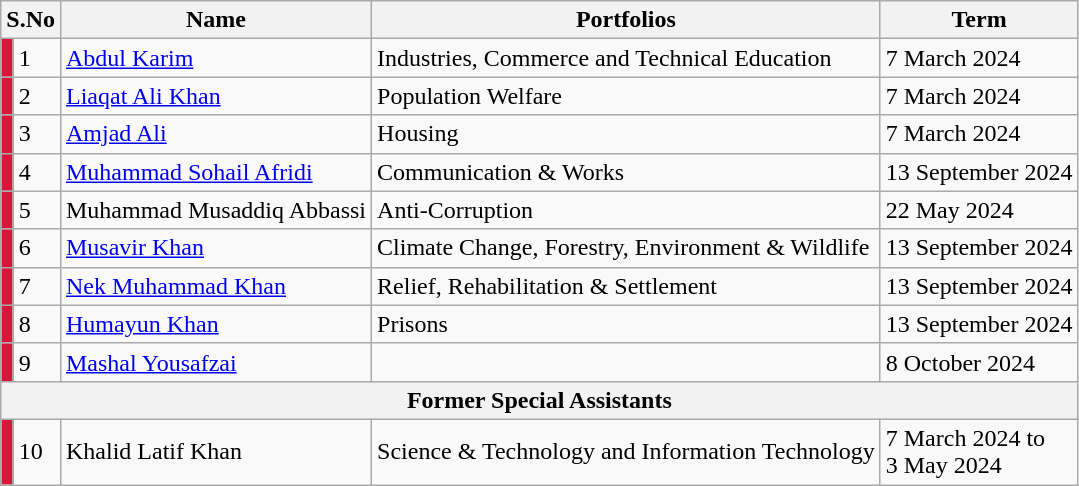<table class="wikitable">
<tr>
<th colspan=2>S.No</th>
<th>Name</th>
<th>Portfolios</th>
<th>Term</th>
</tr>
<tr>
<td style="width:1px;; background:#DC143C;"></td>
<td>1</td>
<td><a href='#'>Abdul Karim</a></td>
<td>Industries, Commerce and Technical Education</td>
<td>7 March 2024</td>
</tr>
<tr>
<td style="width:1px;; background:#DC143C;"></td>
<td>2</td>
<td><a href='#'>Liaqat Ali Khan</a></td>
<td>Population Welfare</td>
<td>7 March 2024</td>
</tr>
<tr>
<td style="width:1px;; background:#DC143C;"></td>
<td>3</td>
<td><a href='#'>Amjad Ali</a></td>
<td>Housing</td>
<td>7 March 2024</td>
</tr>
<tr>
<td style="width:1px;; background:#DC143C;"></td>
<td>4</td>
<td><a href='#'>Muhammad Sohail Afridi</a></td>
<td>Communication & Works</td>
<td>13 September 2024</td>
</tr>
<tr>
<td style="width:1px;; background:#DC143C;"></td>
<td>5</td>
<td>Muhammad Musaddiq Abbassi</td>
<td>Anti-Corruption</td>
<td>22 May 2024</td>
</tr>
<tr>
<td style="width:1px;; background:#DC143C;"></td>
<td>6</td>
<td><a href='#'>Musavir Khan</a></td>
<td>Climate Change, Forestry, Environment & Wildlife</td>
<td>13 September 2024</td>
</tr>
<tr>
<td style="width:1px;; background:#DC143C;"></td>
<td>7</td>
<td><a href='#'>Nek Muhammad Khan</a></td>
<td>Relief, Rehabilitation & Settlement</td>
<td>13 September 2024</td>
</tr>
<tr>
<td style="width:1px;; background:#DC143C;"></td>
<td>8</td>
<td><a href='#'>Humayun Khan</a></td>
<td>Prisons</td>
<td>13 September 2024</td>
</tr>
<tr>
<td style="width:1px;; background:#DC143C;"></td>
<td>9</td>
<td><a href='#'>Mashal Yousafzai</a></td>
<td></td>
<td>8 October 2024</td>
</tr>
<tr>
<th colspan="5">Former Special Assistants</th>
</tr>
<tr>
<td style="width:1px;; background:#DC143C;"></td>
<td>10</td>
<td>Khalid Latif Khan</td>
<td>Science & Technology and Information Technology</td>
<td>7 March 2024 to<br>3 May 2024</td>
</tr>
</table>
